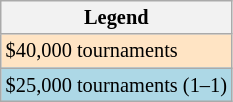<table class=wikitable style=font-size:85%>
<tr>
<th>Legend</th>
</tr>
<tr bgcolor=ffe4c4>
<td>$40,000 tournaments</td>
</tr>
<tr bgcolor=lightblue>
<td>$25,000 tournaments (1–1)</td>
</tr>
</table>
